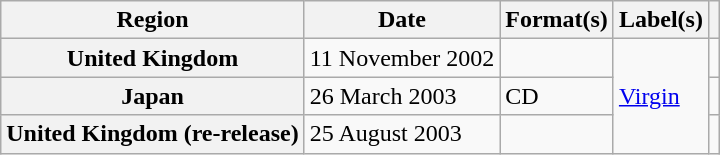<table class="wikitable plainrowheaders">
<tr>
<th scope="col">Region</th>
<th scope="col">Date</th>
<th scope="col">Format(s)</th>
<th scope="col">Label(s)</th>
<th scope="col"></th>
</tr>
<tr>
<th scope="row">United Kingdom</th>
<td>11 November 2002</td>
<td></td>
<td rowspan="3"><a href='#'>Virgin</a></td>
<td></td>
</tr>
<tr>
<th scope="row">Japan</th>
<td>26 March 2003</td>
<td>CD</td>
<td></td>
</tr>
<tr>
<th scope="row">United Kingdom (re-release)</th>
<td>25 August 2003</td>
<td></td>
<td></td>
</tr>
</table>
